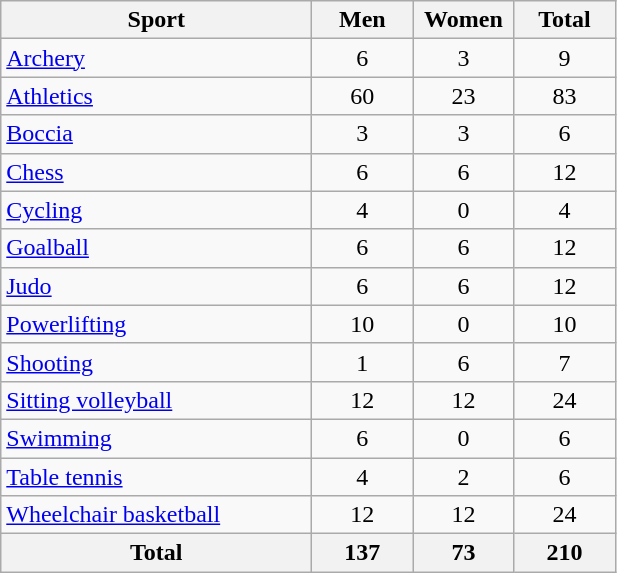<table class="wikitable" style="text-align:center;">
<tr>
<th width=200>Sport</th>
<th width=60>Men</th>
<th width=60>Women</th>
<th width=60>Total</th>
</tr>
<tr>
<td align=left> <a href='#'>Archery</a></td>
<td>6</td>
<td>3</td>
<td>9</td>
</tr>
<tr>
<td align=left> <a href='#'>Athletics</a></td>
<td>60</td>
<td>23</td>
<td>83</td>
</tr>
<tr>
<td align=left> <a href='#'>Boccia</a></td>
<td>3</td>
<td>3</td>
<td>6</td>
</tr>
<tr>
<td align=left> <a href='#'>Chess</a></td>
<td>6</td>
<td>6</td>
<td>12</td>
</tr>
<tr>
<td align=left> <a href='#'>Cycling</a></td>
<td>4</td>
<td>0</td>
<td>4</td>
</tr>
<tr>
<td align=left> <a href='#'>Goalball</a></td>
<td>6</td>
<td>6</td>
<td>12</td>
</tr>
<tr>
<td align=left> <a href='#'>Judo</a></td>
<td>6</td>
<td>6</td>
<td>12</td>
</tr>
<tr>
<td align=left> <a href='#'>Powerlifting</a></td>
<td>10</td>
<td>0</td>
<td>10</td>
</tr>
<tr>
<td align=left> <a href='#'>Shooting</a></td>
<td>1</td>
<td>6</td>
<td>7</td>
</tr>
<tr>
<td align=left> <a href='#'>Sitting volleyball</a></td>
<td>12</td>
<td>12</td>
<td>24</td>
</tr>
<tr>
<td align=left> <a href='#'>Swimming</a></td>
<td>6</td>
<td>0</td>
<td>6</td>
</tr>
<tr>
<td align=left> <a href='#'>Table tennis</a></td>
<td>4</td>
<td>2</td>
<td>6</td>
</tr>
<tr>
<td align=left> <a href='#'>Wheelchair basketball</a></td>
<td>12</td>
<td>12</td>
<td>24</td>
</tr>
<tr>
<th>Total</th>
<th>137</th>
<th>73</th>
<th>210</th>
</tr>
</table>
